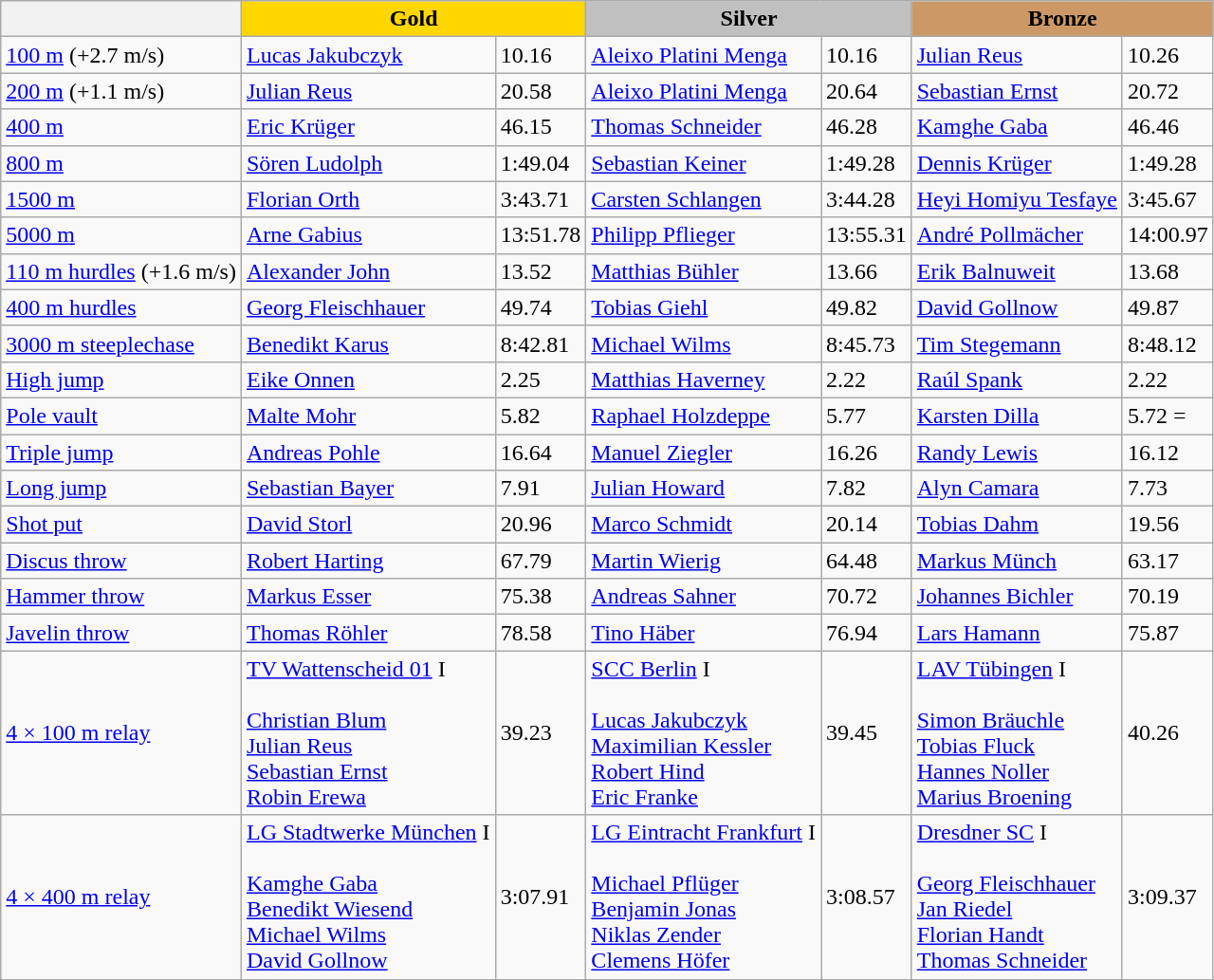<table class="wikitable">
<tr>
<th></th>
<th style="background:gold;" colspan=2>Gold</th>
<th style="background:silver;" colspan=2>Silver</th>
<th style="background:#cc9966;" colspan=2>Bronze</th>
</tr>
<tr>
<td><a href='#'>100 m</a> (+2.7 m/s)</td>
<td><a href='#'>Lucas Jakubczyk</a></td>
<td>10.16</td>
<td><a href='#'>Aleixo Platini Menga</a></td>
<td>10.16</td>
<td><a href='#'>Julian Reus</a></td>
<td>10.26</td>
</tr>
<tr>
<td><a href='#'>200 m</a> (+1.1 m/s)</td>
<td><a href='#'>Julian Reus</a></td>
<td>20.58 </td>
<td><a href='#'>Aleixo Platini Menga</a></td>
<td>20.64</td>
<td><a href='#'>Sebastian Ernst</a></td>
<td>20.72</td>
</tr>
<tr>
<td><a href='#'>400 m</a></td>
<td><a href='#'>Eric Krüger</a></td>
<td>46.15</td>
<td><a href='#'>Thomas Schneider</a></td>
<td>46.28</td>
<td><a href='#'>Kamghe Gaba</a></td>
<td>46.46</td>
</tr>
<tr>
<td><a href='#'>800 m</a></td>
<td><a href='#'>Sören Ludolph</a></td>
<td>1:49.04</td>
<td><a href='#'>Sebastian Keiner</a></td>
<td>1:49.28</td>
<td><a href='#'>Dennis Krüger</a></td>
<td>1:49.28</td>
</tr>
<tr>
<td><a href='#'>1500 m</a></td>
<td><a href='#'>Florian Orth</a></td>
<td>3:43.71</td>
<td><a href='#'>Carsten Schlangen</a></td>
<td>3:44.28</td>
<td><a href='#'>Heyi Homiyu Tesfaye</a></td>
<td>3:45.67</td>
</tr>
<tr>
<td><a href='#'>5000 m</a></td>
<td><a href='#'>Arne Gabius</a></td>
<td>13:51.78</td>
<td><a href='#'>Philipp Pflieger</a></td>
<td>13:55.31</td>
<td><a href='#'>André Pollmächer</a></td>
<td>14:00.97</td>
</tr>
<tr>
<td><a href='#'>110 m hurdles</a> (+1.6 m/s)</td>
<td><a href='#'>Alexander John</a></td>
<td>13.52</td>
<td><a href='#'>Matthias Bühler</a></td>
<td>13.66 </td>
<td><a href='#'>Erik Balnuweit</a></td>
<td>13.68</td>
</tr>
<tr>
<td><a href='#'>400 m hurdles</a></td>
<td><a href='#'>Georg Fleischhauer</a></td>
<td>49.74 </td>
<td><a href='#'>Tobias Giehl</a></td>
<td>49.82</td>
<td><a href='#'>David Gollnow</a></td>
<td>49.87</td>
</tr>
<tr>
<td><a href='#'>3000 m steeplechase</a></td>
<td><a href='#'>Benedikt Karus</a></td>
<td>8:42.81</td>
<td><a href='#'>Michael Wilms</a></td>
<td>8:45.73 </td>
<td><a href='#'>Tim Stegemann</a></td>
<td>8:48.12 </td>
</tr>
<tr>
<td><a href='#'>High jump</a></td>
<td><a href='#'>Eike Onnen</a></td>
<td>2.25</td>
<td><a href='#'>Matthias Haverney</a></td>
<td>2.22</td>
<td><a href='#'>Raúl Spank</a></td>
<td>2.22</td>
</tr>
<tr>
<td><a href='#'>Pole vault</a></td>
<td><a href='#'>Malte Mohr</a></td>
<td>5.82 </td>
<td><a href='#'>Raphael Holzdeppe</a></td>
<td>5.77 </td>
<td><a href='#'>Karsten Dilla</a></td>
<td>5.72 =</td>
</tr>
<tr>
<td><a href='#'>Triple jump</a></td>
<td><a href='#'>Andreas Pohle</a></td>
<td>16.64 </td>
<td><a href='#'>Manuel Ziegler</a></td>
<td>16.26 </td>
<td><a href='#'>Randy Lewis</a></td>
<td>16.12</td>
</tr>
<tr>
<td><a href='#'>Long jump</a></td>
<td><a href='#'>Sebastian Bayer</a></td>
<td>7.91</td>
<td><a href='#'>Julian Howard</a></td>
<td>7.82</td>
<td><a href='#'>Alyn Camara</a></td>
<td>7.73</td>
</tr>
<tr>
<td><a href='#'>Shot put</a></td>
<td><a href='#'>David Storl</a></td>
<td>20.96</td>
<td><a href='#'>Marco Schmidt</a></td>
<td>20.14 </td>
<td><a href='#'>Tobias Dahm</a></td>
<td>19.56 </td>
</tr>
<tr>
<td><a href='#'>Discus throw</a></td>
<td><a href='#'>Robert Harting</a></td>
<td>67.79</td>
<td><a href='#'>Martin Wierig</a></td>
<td>64.48</td>
<td><a href='#'>Markus Münch</a></td>
<td>63.17</td>
</tr>
<tr>
<td><a href='#'>Hammer throw</a></td>
<td><a href='#'>Markus Esser</a></td>
<td>75.38</td>
<td><a href='#'>Andreas Sahner</a></td>
<td>70.72 </td>
<td><a href='#'>Johannes Bichler</a></td>
<td>70.19 </td>
</tr>
<tr>
<td><a href='#'>Javelin throw</a></td>
<td><a href='#'>Thomas Röhler</a></td>
<td>78.58 </td>
<td><a href='#'>Tino Häber</a></td>
<td>76.94</td>
<td><a href='#'>Lars Hamann</a></td>
<td>75.87</td>
</tr>
<tr>
<td><a href='#'>4 × 100 m relay</a></td>
<td><a href='#'>TV Wattenscheid 01</a> I <br><br><a href='#'>Christian Blum</a> <br>
<a href='#'>Julian Reus</a> <br>
<a href='#'>Sebastian Ernst</a> <br>
<a href='#'>Robin Erewa</a></td>
<td>39.23 </td>
<td><a href='#'>SCC Berlin</a> I <br><br><a href='#'>Lucas Jakubczyk</a> <br>
<a href='#'>Maximilian Kessler</a> <br>
<a href='#'>Robert Hind</a> <br>
<a href='#'>Eric Franke</a></td>
<td>39.45 </td>
<td><a href='#'>LAV Tübingen</a> I <br><br><a href='#'>Simon Bräuchle</a> <br>
<a href='#'>Tobias Fluck</a> <br>
<a href='#'>Hannes Noller</a> <br>
<a href='#'>Marius Broening</a></td>
<td>40.26 </td>
</tr>
<tr>
<td><a href='#'>4 × 400 m relay</a></td>
<td><a href='#'>LG Stadtwerke München</a> I <br><br><a href='#'>Kamghe Gaba</a> <br>
<a href='#'>Benedikt Wiesend</a> <br>
<a href='#'>Michael Wilms</a> <br>
<a href='#'>David Gollnow</a></td>
<td>3:07.91 </td>
<td><a href='#'>LG Eintracht Frankfurt</a> I <br><br><a href='#'>Michael Pflüger</a> <br>
<a href='#'>Benjamin Jonas</a> <br>
<a href='#'>Niklas Zender</a> <br>
<a href='#'>Clemens Höfer</a></td>
<td>3:08.57 </td>
<td><a href='#'>Dresdner SC</a> I <br><br><a href='#'>Georg Fleischhauer</a> <br>
<a href='#'>Jan Riedel</a> <br>
<a href='#'>Florian Handt</a> <br>
<a href='#'>Thomas Schneider</a></td>
<td>3:09.37 </td>
</tr>
</table>
